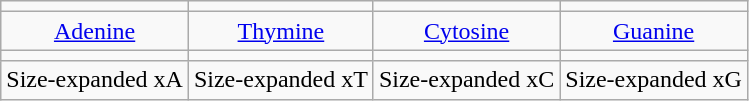<table class="wikitable floatright" border="1" cellpadding="2" cellspacing="0" align="none" style="margin-left:1em">
<tr align="center">
<td></td>
<td></td>
<td></td>
<td></td>
</tr>
<tr align="center">
<td><a href='#'>Adenine</a></td>
<td><a href='#'>Thymine</a></td>
<td><a href='#'>Cytosine</a></td>
<td><a href='#'>Guanine</a></td>
</tr>
<tr align="center">
<td></td>
<td></td>
<td></td>
<td></td>
</tr>
<tr align="center">
<td>Size-expanded xA</td>
<td>Size-expanded xT</td>
<td>Size-expanded xC</td>
<td>Size-expanded xG</td>
</tr>
</table>
